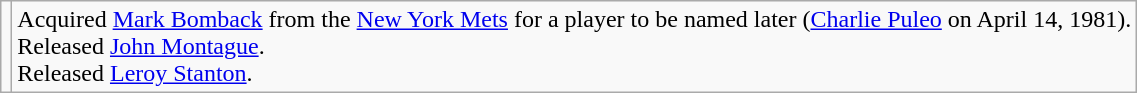<table class="wikitable">
<tr>
<td></td>
<td>Acquired <a href='#'>Mark Bomback</a> from the <a href='#'>New York Mets</a> for a player to be named later (<a href='#'>Charlie Puleo</a> on April 14, 1981). <br>Released <a href='#'>John Montague</a>. <br>Released <a href='#'>Leroy Stanton</a>.</td>
</tr>
</table>
